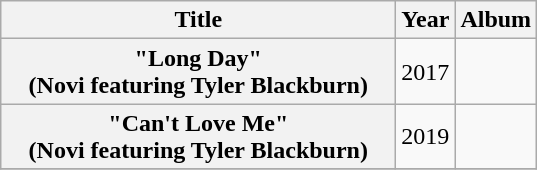<table class="wikitable plainrowheaders" style="text-align:center">
<tr>
<th scope="col" style="width:16em;">Title</th>
<th scope="col">Year</th>
<th scope="col">Album</th>
</tr>
<tr>
<th scope="row">"Long Day"<br><span>(Novi featuring Tyler Blackburn)</span></th>
<td>2017</td>
<td></td>
</tr>
<tr>
<th scope="row">"Can't Love Me"<br><span>(Novi featuring Tyler Blackburn)</span></th>
<td>2019</td>
<td></td>
</tr>
<tr>
</tr>
</table>
